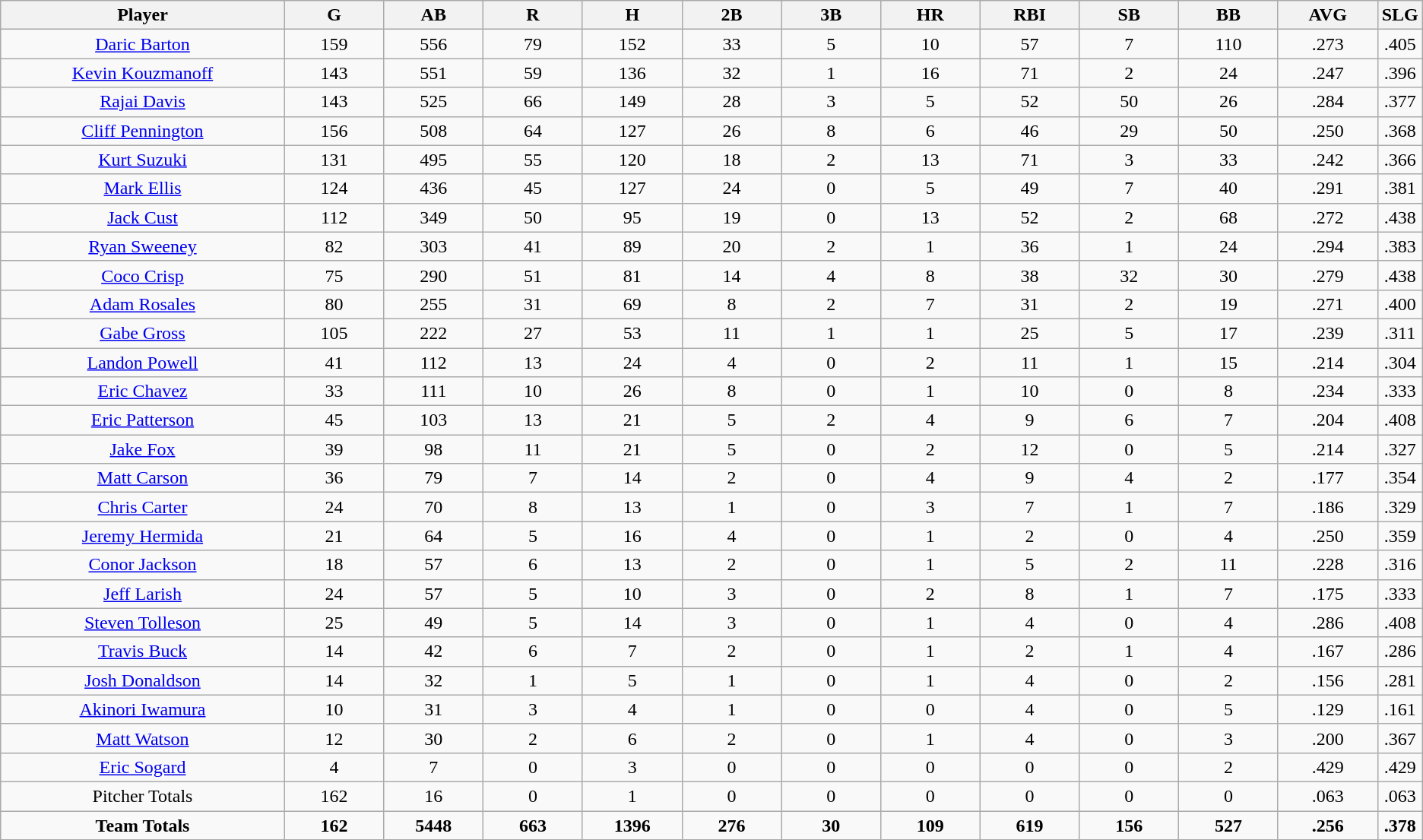<table class=wikitable style="text-align:center">
<tr>
<th bgcolor=#DDDDFF; width="20%">Player</th>
<th bgcolor=#DDDDFF; width="7%">G</th>
<th bgcolor=#DDDDFF; width="7%">AB</th>
<th bgcolor=#DDDDFF; width="7%">R</th>
<th bgcolor=#DDDDFF; width="7%">H</th>
<th bgcolor=#DDDDFF; width="7%">2B</th>
<th bgcolor=#DDDDFF; width="7%">3B</th>
<th bgcolor=#DDDDFF; width="7%">HR</th>
<th bgcolor=#DDDDFF; width="7%">RBI</th>
<th bgcolor=#DDDDFF; width="7%">SB</th>
<th bgcolor=#DDDDFF; width="7%">BB</th>
<th bgcolor=#DDDDFF; width="7%">AVG</th>
<th bgcolor=#DDDDFF; width="7%">SLG</th>
</tr>
<tr>
<td><a href='#'>Daric Barton</a></td>
<td>159</td>
<td>556</td>
<td>79</td>
<td>152</td>
<td>33</td>
<td>5</td>
<td>10</td>
<td>57</td>
<td>7</td>
<td>110</td>
<td>.273</td>
<td>.405</td>
</tr>
<tr>
<td><a href='#'>Kevin Kouzmanoff</a></td>
<td>143</td>
<td>551</td>
<td>59</td>
<td>136</td>
<td>32</td>
<td>1</td>
<td>16</td>
<td>71</td>
<td>2</td>
<td>24</td>
<td>.247</td>
<td>.396</td>
</tr>
<tr>
<td><a href='#'>Rajai Davis</a></td>
<td>143</td>
<td>525</td>
<td>66</td>
<td>149</td>
<td>28</td>
<td>3</td>
<td>5</td>
<td>52</td>
<td>50</td>
<td>26</td>
<td>.284</td>
<td>.377</td>
</tr>
<tr>
<td><a href='#'>Cliff Pennington</a></td>
<td>156</td>
<td>508</td>
<td>64</td>
<td>127</td>
<td>26</td>
<td>8</td>
<td>6</td>
<td>46</td>
<td>29</td>
<td>50</td>
<td>.250</td>
<td>.368</td>
</tr>
<tr>
<td><a href='#'>Kurt Suzuki</a></td>
<td>131</td>
<td>495</td>
<td>55</td>
<td>120</td>
<td>18</td>
<td>2</td>
<td>13</td>
<td>71</td>
<td>3</td>
<td>33</td>
<td>.242</td>
<td>.366</td>
</tr>
<tr>
<td><a href='#'>Mark Ellis</a></td>
<td>124</td>
<td>436</td>
<td>45</td>
<td>127</td>
<td>24</td>
<td>0</td>
<td>5</td>
<td>49</td>
<td>7</td>
<td>40</td>
<td>.291</td>
<td>.381</td>
</tr>
<tr>
<td><a href='#'>Jack Cust</a></td>
<td>112</td>
<td>349</td>
<td>50</td>
<td>95</td>
<td>19</td>
<td>0</td>
<td>13</td>
<td>52</td>
<td>2</td>
<td>68</td>
<td>.272</td>
<td>.438</td>
</tr>
<tr>
<td><a href='#'>Ryan Sweeney</a></td>
<td>82</td>
<td>303</td>
<td>41</td>
<td>89</td>
<td>20</td>
<td>2</td>
<td>1</td>
<td>36</td>
<td>1</td>
<td>24</td>
<td>.294</td>
<td>.383</td>
</tr>
<tr>
<td><a href='#'>Coco Crisp</a></td>
<td>75</td>
<td>290</td>
<td>51</td>
<td>81</td>
<td>14</td>
<td>4</td>
<td>8</td>
<td>38</td>
<td>32</td>
<td>30</td>
<td>.279</td>
<td>.438</td>
</tr>
<tr>
<td><a href='#'>Adam Rosales</a></td>
<td>80</td>
<td>255</td>
<td>31</td>
<td>69</td>
<td>8</td>
<td>2</td>
<td>7</td>
<td>31</td>
<td>2</td>
<td>19</td>
<td>.271</td>
<td>.400</td>
</tr>
<tr>
<td><a href='#'>Gabe Gross</a></td>
<td>105</td>
<td>222</td>
<td>27</td>
<td>53</td>
<td>11</td>
<td>1</td>
<td>1</td>
<td>25</td>
<td>5</td>
<td>17</td>
<td>.239</td>
<td>.311</td>
</tr>
<tr>
<td><a href='#'>Landon Powell</a></td>
<td>41</td>
<td>112</td>
<td>13</td>
<td>24</td>
<td>4</td>
<td>0</td>
<td>2</td>
<td>11</td>
<td>1</td>
<td>15</td>
<td>.214</td>
<td>.304</td>
</tr>
<tr>
<td><a href='#'>Eric Chavez</a></td>
<td>33</td>
<td>111</td>
<td>10</td>
<td>26</td>
<td>8</td>
<td>0</td>
<td>1</td>
<td>10</td>
<td>0</td>
<td>8</td>
<td>.234</td>
<td>.333</td>
</tr>
<tr>
<td><a href='#'>Eric Patterson</a></td>
<td>45</td>
<td>103</td>
<td>13</td>
<td>21</td>
<td>5</td>
<td>2</td>
<td>4</td>
<td>9</td>
<td>6</td>
<td>7</td>
<td>.204</td>
<td>.408</td>
</tr>
<tr>
<td><a href='#'>Jake Fox</a></td>
<td>39</td>
<td>98</td>
<td>11</td>
<td>21</td>
<td>5</td>
<td>0</td>
<td>2</td>
<td>12</td>
<td>0</td>
<td>5</td>
<td>.214</td>
<td>.327</td>
</tr>
<tr>
<td><a href='#'>Matt Carson</a></td>
<td>36</td>
<td>79</td>
<td>7</td>
<td>14</td>
<td>2</td>
<td>0</td>
<td>4</td>
<td>9</td>
<td>4</td>
<td>2</td>
<td>.177</td>
<td>.354</td>
</tr>
<tr>
<td><a href='#'>Chris Carter</a></td>
<td>24</td>
<td>70</td>
<td>8</td>
<td>13</td>
<td>1</td>
<td>0</td>
<td>3</td>
<td>7</td>
<td>1</td>
<td>7</td>
<td>.186</td>
<td>.329</td>
</tr>
<tr>
<td><a href='#'>Jeremy Hermida</a></td>
<td>21</td>
<td>64</td>
<td>5</td>
<td>16</td>
<td>4</td>
<td>0</td>
<td>1</td>
<td>2</td>
<td>0</td>
<td>4</td>
<td>.250</td>
<td>.359</td>
</tr>
<tr>
<td><a href='#'>Conor Jackson</a></td>
<td>18</td>
<td>57</td>
<td>6</td>
<td>13</td>
<td>2</td>
<td>0</td>
<td>1</td>
<td>5</td>
<td>2</td>
<td>11</td>
<td>.228</td>
<td>.316</td>
</tr>
<tr>
<td><a href='#'>Jeff Larish</a></td>
<td>24</td>
<td>57</td>
<td>5</td>
<td>10</td>
<td>3</td>
<td>0</td>
<td>2</td>
<td>8</td>
<td>1</td>
<td>7</td>
<td>.175</td>
<td>.333</td>
</tr>
<tr>
<td><a href='#'>Steven Tolleson</a></td>
<td>25</td>
<td>49</td>
<td>5</td>
<td>14</td>
<td>3</td>
<td>0</td>
<td>1</td>
<td>4</td>
<td>0</td>
<td>4</td>
<td>.286</td>
<td>.408</td>
</tr>
<tr>
<td><a href='#'>Travis Buck</a></td>
<td>14</td>
<td>42</td>
<td>6</td>
<td>7</td>
<td>2</td>
<td>0</td>
<td>1</td>
<td>2</td>
<td>1</td>
<td>4</td>
<td>.167</td>
<td>.286</td>
</tr>
<tr>
<td><a href='#'>Josh Donaldson</a></td>
<td>14</td>
<td>32</td>
<td>1</td>
<td>5</td>
<td>1</td>
<td>0</td>
<td>1</td>
<td>4</td>
<td>0</td>
<td>2</td>
<td>.156</td>
<td>.281</td>
</tr>
<tr>
<td><a href='#'>Akinori Iwamura</a></td>
<td>10</td>
<td>31</td>
<td>3</td>
<td>4</td>
<td>1</td>
<td>0</td>
<td>0</td>
<td>4</td>
<td>0</td>
<td>5</td>
<td>.129</td>
<td>.161</td>
</tr>
<tr>
<td><a href='#'>Matt Watson</a></td>
<td>12</td>
<td>30</td>
<td>2</td>
<td>6</td>
<td>2</td>
<td>0</td>
<td>1</td>
<td>4</td>
<td>0</td>
<td>3</td>
<td>.200</td>
<td>.367</td>
</tr>
<tr>
<td><a href='#'>Eric Sogard</a></td>
<td>4</td>
<td>7</td>
<td>0</td>
<td>3</td>
<td>0</td>
<td>0</td>
<td>0</td>
<td>0</td>
<td>0</td>
<td>2</td>
<td>.429</td>
<td>.429</td>
</tr>
<tr>
<td>Pitcher Totals</td>
<td>162</td>
<td>16</td>
<td>0</td>
<td>1</td>
<td>0</td>
<td>0</td>
<td>0</td>
<td>0</td>
<td>0</td>
<td>0</td>
<td>.063</td>
<td>.063</td>
</tr>
<tr>
<td><strong>Team Totals</strong></td>
<td><strong>162</strong></td>
<td><strong>5448</strong></td>
<td><strong>663</strong></td>
<td><strong>1396</strong></td>
<td><strong>276</strong></td>
<td><strong>30</strong></td>
<td><strong>109</strong></td>
<td><strong>619</strong></td>
<td><strong>156</strong></td>
<td><strong>527</strong></td>
<td><strong>.256</strong></td>
<td><strong>.378</strong></td>
</tr>
</table>
